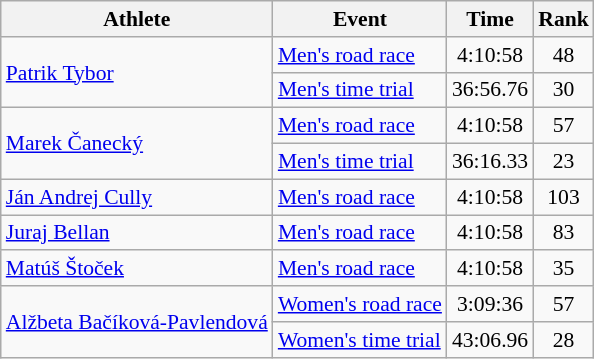<table class="wikitable" style="font-size:90%">
<tr>
<th>Athlete</th>
<th>Event</th>
<th>Time</th>
<th>Rank</th>
</tr>
<tr align=center>
<td rowspan=2 align=left><a href='#'>Patrik Tybor</a></td>
<td align=left><a href='#'>Men's road race</a></td>
<td>4:10:58</td>
<td>48</td>
</tr>
<tr align=center>
<td align=left><a href='#'>Men's time trial</a></td>
<td>36:56.76</td>
<td>30</td>
</tr>
<tr align=center>
<td rowspan=2 align=left><a href='#'>Marek Čanecký</a></td>
<td align=left><a href='#'>Men's road race</a></td>
<td>4:10:58</td>
<td>57</td>
</tr>
<tr align=center>
<td align=left><a href='#'>Men's time trial</a></td>
<td>36:16.33</td>
<td>23</td>
</tr>
<tr align=center>
<td align=left><a href='#'>Ján Andrej Cully</a></td>
<td align=left><a href='#'>Men's road race</a></td>
<td>4:10:58</td>
<td>103</td>
</tr>
<tr align=center>
<td align=left><a href='#'>Juraj Bellan</a></td>
<td align=left><a href='#'>Men's road race</a></td>
<td>4:10:58</td>
<td>83</td>
</tr>
<tr align=center>
<td align=left><a href='#'>Matúš Štoček</a></td>
<td align=left><a href='#'>Men's road race</a></td>
<td>4:10:58</td>
<td>35</td>
</tr>
<tr align=center>
<td rowspan=2 align=left><a href='#'>Alžbeta Bačíková-Pavlendová</a></td>
<td align=left><a href='#'>Women's road race</a></td>
<td>3:09:36</td>
<td>57</td>
</tr>
<tr align=center>
<td align=left><a href='#'>Women's time trial</a></td>
<td>43:06.96</td>
<td>28</td>
</tr>
</table>
